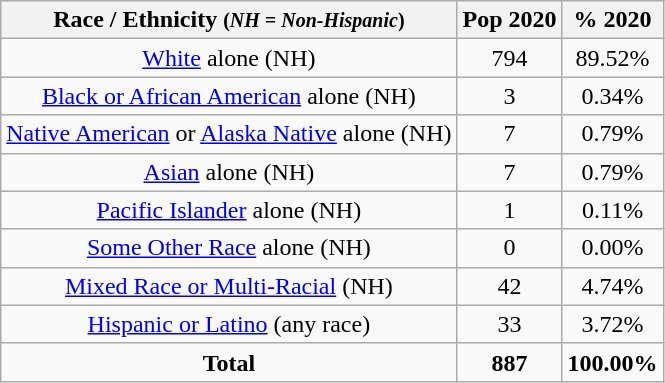<table class="wikitable" style="text-align:center;">
<tr>
<th>Race / Ethnicity <small>(<em>NH = Non-Hispanic</em>)</small></th>
<th>Pop 2020</th>
<th>% 2020</th>
</tr>
<tr>
<td><a href='#'>White</a> alone (NH)</td>
<td>794</td>
<td>89.52%</td>
</tr>
<tr>
<td><a href='#'>Black or African American</a> alone (NH)</td>
<td>3</td>
<td>0.34%</td>
</tr>
<tr>
<td><a href='#'>Native American</a> or <a href='#'>Alaska Native</a> alone (NH)</td>
<td>7</td>
<td>0.79%</td>
</tr>
<tr>
<td><a href='#'>Asian</a> alone (NH)</td>
<td>7</td>
<td>0.79%</td>
</tr>
<tr>
<td><a href='#'>Pacific Islander</a> alone (NH)</td>
<td>1</td>
<td>0.11%</td>
</tr>
<tr>
<td><a href='#'>Some Other Race</a> alone (NH)</td>
<td>0</td>
<td>0.00%</td>
</tr>
<tr>
<td><a href='#'>Mixed Race or Multi-Racial</a> (NH)</td>
<td>42</td>
<td>4.74%</td>
</tr>
<tr>
<td><a href='#'>Hispanic or Latino</a> (any race)</td>
<td>33</td>
<td>3.72%</td>
</tr>
<tr>
<td><strong>Total</strong></td>
<td><strong>887</strong></td>
<td><strong>100.00%</strong></td>
</tr>
</table>
